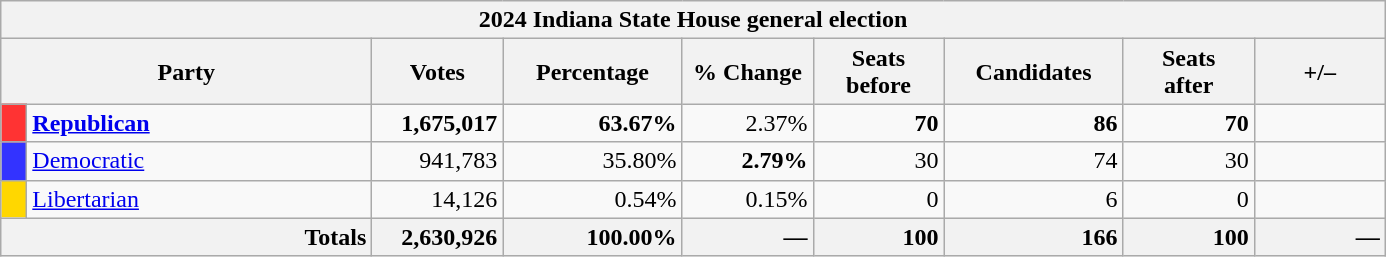<table class="wikitable">
<tr>
<th colspan="9">2024 Indiana State House general election</th>
</tr>
<tr style="text-align:center">
<th colspan=2 style="width: 15em">Party</th>
<th style="width: 5em">Votes</th>
<th style="width: 7em">Percentage</th>
<th style="width: 5em">% Change</th>
<th style="width: 5em">Seats<br>before</th>
<th style="width: 7em">Candidates</th>
<th style="width: 5em">Seats<br>after</th>
<th style="width: 5em">+/–</th>
</tr>
<tr>
<th style="background-color:#FF3333; width: 3px"></th>
<td style="width: 130px" ><strong><a href='#'>Republican</a></strong></td>
<td align="right" ><strong>1,675,017</strong></td>
<td align="right" ><strong>63.67%</strong></td>
<td style="text-align:right">2.37%</td>
<td align="right" ><strong>70</strong></td>
<td align="right" ><strong>86</strong></td>
<td align="right" ><strong>70</strong></td>
<td align="right"></td>
</tr>
<tr>
<th style="background-color:#3333FF; width: 3px"></th>
<td style="width: 130px"><a href='#'>Democratic</a></td>
<td align="right">941,783</td>
<td align="right">35.80%</td>
<td align="right"><strong>2.79%</strong></td>
<td align="right">30</td>
<td align="right">74</td>
<td align="right">30</td>
<td align="right"></td>
</tr>
<tr>
<th style="background-color:gold; width: 3px"></th>
<td style="width: 130px"><a href='#'>Libertarian</a></td>
<td style="text-align:right">14,126</td>
<td style="text-align:right">0.54%</td>
<td style="text-align:right">0.15%</td>
<td style="text-align:right">0</td>
<td style="text-align:right">6</td>
<td style="text-align:right">0</td>
<td style="text-align:right"></td>
</tr>
<tr>
<th colspan="2" style="text-align:right">Totals</th>
<th style="text-align:right">2,630,926</th>
<th style="text-align:right">100.00%</th>
<th style="text-align:right">—</th>
<th style="text-align:right">100</th>
<th style="text-align:right">166</th>
<th style="text-align:right">100</th>
<th style="text-align:right">—</th>
</tr>
</table>
